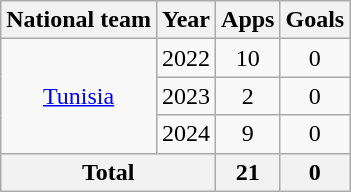<table class="wikitable" style="text-align:center">
<tr>
<th>National team</th>
<th>Year</th>
<th>Apps</th>
<th>Goals</th>
</tr>
<tr>
<td rowspan="3"><a href='#'>Tunisia</a></td>
<td>2022</td>
<td>10</td>
<td>0</td>
</tr>
<tr>
<td>2023</td>
<td>2</td>
<td>0</td>
</tr>
<tr>
<td>2024</td>
<td>9</td>
<td>0</td>
</tr>
<tr>
<th colspan="2">Total</th>
<th>21</th>
<th>0</th>
</tr>
</table>
